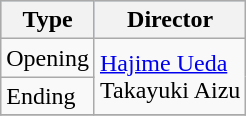<table class="wikitable">
<tr style="background:#b0c4de; text-align:center;">
<th>Type</th>
<th>Director</th>
</tr>
<tr>
<td>Opening</td>
<td rowspan="2"><a href='#'>Hajime Ueda</a><br>Takayuki Aizu</td>
</tr>
<tr>
<td>Ending</td>
</tr>
<tr>
</tr>
</table>
